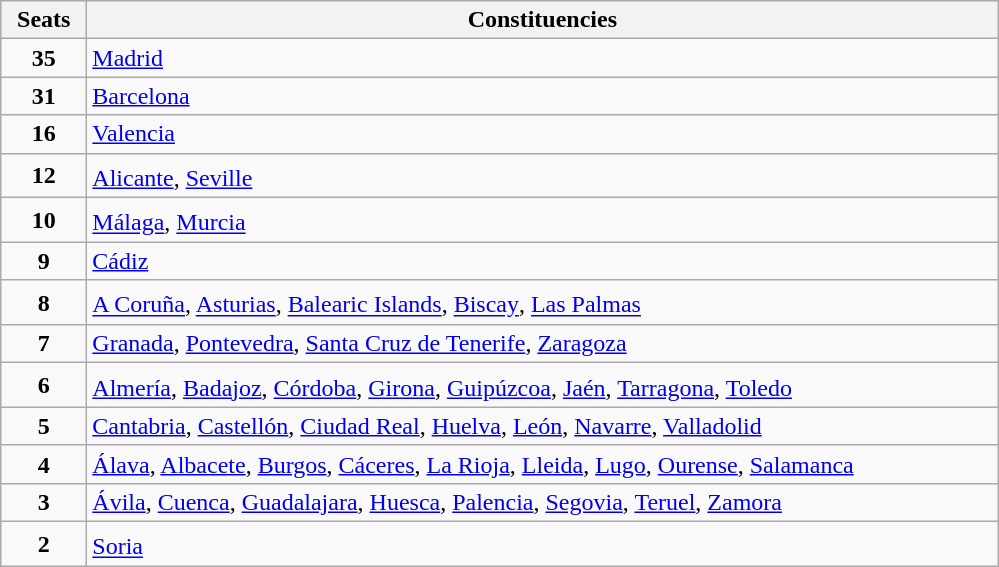<table class="wikitable" style="text-align:left;">
<tr>
<th width="50">Seats</th>
<th width="600">Constituencies</th>
</tr>
<tr>
<td align="center"><strong>35</strong></td>
<td><a href='#'>Madrid</a></td>
</tr>
<tr>
<td align="center"><strong>31</strong></td>
<td><a href='#'>Barcelona</a></td>
</tr>
<tr>
<td align="center"><strong>16</strong></td>
<td><a href='#'>Valencia</a></td>
</tr>
<tr>
<td align="center"><strong>12</strong></td>
<td><a href='#'>Alicante</a><sup></sup>, <a href='#'>Seville</a></td>
</tr>
<tr>
<td align="center"><strong>10</strong></td>
<td><a href='#'>Málaga</a>, <a href='#'>Murcia</a><sup></sup></td>
</tr>
<tr>
<td align="center"><strong>9</strong></td>
<td><a href='#'>Cádiz</a></td>
</tr>
<tr>
<td align="center"><strong>8</strong></td>
<td><a href='#'>A Coruña</a><sup></sup>, <a href='#'>Asturias</a>, <a href='#'>Balearic Islands</a>, <a href='#'>Biscay</a><sup></sup>, <a href='#'>Las Palmas</a></td>
</tr>
<tr>
<td align="center"><strong>7</strong></td>
<td><a href='#'>Granada</a>, <a href='#'>Pontevedra</a>, <a href='#'>Santa Cruz de Tenerife</a>, <a href='#'>Zaragoza</a></td>
</tr>
<tr>
<td align="center"><strong>6</strong></td>
<td><a href='#'>Almería</a><sup></sup>, <a href='#'>Badajoz</a>, <a href='#'>Córdoba</a><sup></sup>, <a href='#'>Girona</a>, <a href='#'>Guipúzcoa</a>, <a href='#'>Jaén</a>, <a href='#'>Tarragona</a>, <a href='#'>Toledo</a><sup></sup></td>
</tr>
<tr>
<td align="center"><strong>5</strong></td>
<td><a href='#'>Cantabria</a>, <a href='#'>Castellón</a>, <a href='#'>Ciudad Real</a>, <a href='#'>Huelva</a>, <a href='#'>León</a>, <a href='#'>Navarre</a>, <a href='#'>Valladolid</a></td>
</tr>
<tr>
<td align="center"><strong>4</strong></td>
<td><a href='#'>Álava</a>, <a href='#'>Albacete</a>, <a href='#'>Burgos</a>, <a href='#'>Cáceres</a>, <a href='#'>La Rioja</a>, <a href='#'>Lleida</a>, <a href='#'>Lugo</a>, <a href='#'>Ourense</a>, <a href='#'>Salamanca</a></td>
</tr>
<tr>
<td align="center"><strong>3</strong></td>
<td><a href='#'>Ávila</a>, <a href='#'>Cuenca</a>, <a href='#'>Guadalajara</a>, <a href='#'>Huesca</a>, <a href='#'>Palencia</a>, <a href='#'>Segovia</a>, <a href='#'>Teruel</a>, <a href='#'>Zamora</a></td>
</tr>
<tr>
<td align="center"><strong>2</strong></td>
<td><a href='#'>Soria</a><sup></sup></td>
</tr>
</table>
